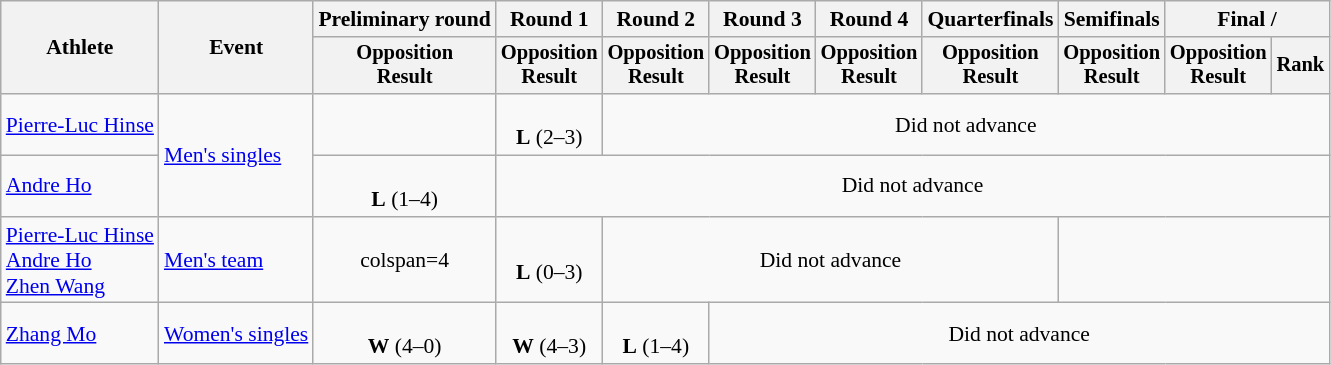<table class="wikitable" style="font-size:90%">
<tr>
<th rowspan=2>Athlete</th>
<th rowspan=2>Event</th>
<th>Preliminary round</th>
<th>Round 1</th>
<th>Round 2</th>
<th>Round 3</th>
<th>Round 4</th>
<th>Quarterfinals</th>
<th>Semifinals</th>
<th colspan=2>Final / </th>
</tr>
<tr style="font-size:95%">
<th>Opposition<br>Result</th>
<th>Opposition<br>Result</th>
<th>Opposition<br>Result</th>
<th>Opposition<br>Result</th>
<th>Opposition<br>Result</th>
<th>Opposition<br>Result</th>
<th>Opposition<br>Result</th>
<th>Opposition<br>Result</th>
<th>Rank</th>
</tr>
<tr align=center>
<td align=left><a href='#'>Pierre-Luc Hinse</a></td>
<td align=left rowspan=2><a href='#'>Men's singles</a></td>
<td></td>
<td><br><strong>L</strong> (2–3)</td>
<td colspan=7>Did not advance</td>
</tr>
<tr align=center>
<td align=left><a href='#'>Andre Ho</a></td>
<td><br><strong>L</strong> (1–4)</td>
<td colspan=8>Did not advance</td>
</tr>
<tr align=center>
<td align=left><a href='#'>Pierre-Luc Hinse</a><br><a href='#'>Andre Ho</a><br><a href='#'>Zhen Wang</a></td>
<td align=left><a href='#'>Men's team</a></td>
<td>colspan=4 </td>
<td><br><strong>L</strong> (0–3)</td>
<td colspan=4>Did not advance</td>
</tr>
<tr align=center>
<td align=left><a href='#'>Zhang Mo</a></td>
<td align=left><a href='#'>Women's singles</a></td>
<td><br><strong>W</strong> (4–0)</td>
<td><br><strong>W</strong> (4–3)</td>
<td><br><strong>L</strong> (1–4)</td>
<td colspan=6>Did not advance</td>
</tr>
</table>
